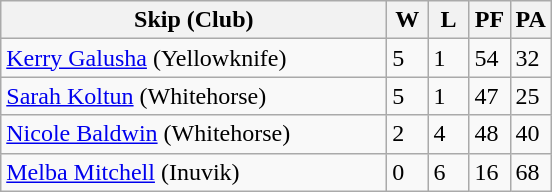<table class=wikitable>
<tr>
<th width=250>Skip (Club)</th>
<th width=20>W</th>
<th width=20>L</th>
<th width=20>PF</th>
<th width=20>PA</th>
</tr>
<tr>
<td><a href='#'>Kerry Galusha</a> (Yellowknife)</td>
<td>5</td>
<td>1</td>
<td>54</td>
<td>32</td>
</tr>
<tr>
<td><a href='#'>Sarah Koltun</a> (Whitehorse)</td>
<td>5</td>
<td>1</td>
<td>47</td>
<td>25</td>
</tr>
<tr>
<td><a href='#'>Nicole Baldwin</a> (Whitehorse)</td>
<td>2</td>
<td>4</td>
<td>48</td>
<td>40</td>
</tr>
<tr>
<td><a href='#'>Melba Mitchell</a> (Inuvik)</td>
<td>0</td>
<td>6</td>
<td>16</td>
<td>68</td>
</tr>
</table>
